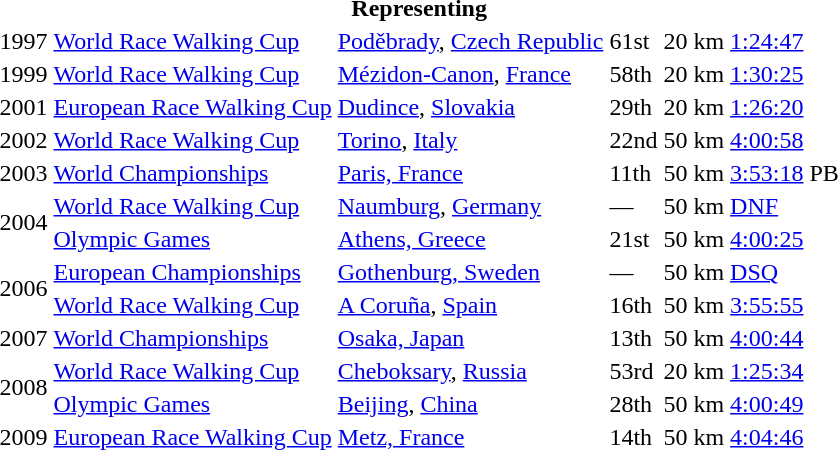<table>
<tr>
<th colspan="6">Representing </th>
</tr>
<tr>
<td>1997</td>
<td><a href='#'>World Race Walking Cup</a></td>
<td><a href='#'>Poděbrady</a>, <a href='#'>Czech Republic</a></td>
<td>61st</td>
<td>20 km</td>
<td><a href='#'>1:24:47</a></td>
</tr>
<tr>
<td>1999</td>
<td><a href='#'>World Race Walking Cup</a></td>
<td><a href='#'>Mézidon-Canon</a>, <a href='#'>France</a></td>
<td>58th</td>
<td>20 km</td>
<td><a href='#'>1:30:25</a></td>
</tr>
<tr>
<td>2001</td>
<td><a href='#'>European Race Walking Cup</a></td>
<td><a href='#'>Dudince</a>, <a href='#'>Slovakia</a></td>
<td>29th</td>
<td>20 km</td>
<td><a href='#'>1:26:20</a></td>
</tr>
<tr>
<td>2002</td>
<td><a href='#'>World Race Walking Cup</a></td>
<td><a href='#'>Torino</a>, <a href='#'>Italy</a></td>
<td>22nd</td>
<td>50 km</td>
<td><a href='#'>4:00:58</a></td>
</tr>
<tr>
<td>2003</td>
<td><a href='#'>World Championships</a></td>
<td><a href='#'>Paris, France</a></td>
<td>11th</td>
<td>50 km</td>
<td><a href='#'>3:53:18</a> PB</td>
</tr>
<tr>
<td rowspan=2>2004</td>
<td><a href='#'>World Race Walking Cup</a></td>
<td><a href='#'>Naumburg</a>, <a href='#'>Germany</a></td>
<td>—</td>
<td>50 km</td>
<td><a href='#'>DNF</a></td>
</tr>
<tr>
<td><a href='#'>Olympic Games</a></td>
<td><a href='#'>Athens, Greece</a></td>
<td>21st</td>
<td>50 km</td>
<td><a href='#'>4:00:25</a></td>
</tr>
<tr>
<td rowspan=2>2006</td>
<td><a href='#'>European Championships</a></td>
<td><a href='#'>Gothenburg, Sweden</a></td>
<td>—</td>
<td>50 km</td>
<td><a href='#'>DSQ</a></td>
</tr>
<tr>
<td><a href='#'>World Race Walking Cup</a></td>
<td><a href='#'>A Coruña</a>, <a href='#'>Spain</a></td>
<td>16th</td>
<td>50 km</td>
<td><a href='#'>3:55:55</a></td>
</tr>
<tr>
<td>2007</td>
<td><a href='#'>World Championships</a></td>
<td><a href='#'>Osaka, Japan</a></td>
<td>13th</td>
<td>50 km</td>
<td><a href='#'>4:00:44</a></td>
</tr>
<tr>
<td rowspan=2>2008</td>
<td><a href='#'>World Race Walking Cup</a></td>
<td><a href='#'>Cheboksary</a>, <a href='#'>Russia</a></td>
<td>53rd</td>
<td>20 km</td>
<td><a href='#'>1:25:34</a></td>
</tr>
<tr>
<td><a href='#'>Olympic Games</a></td>
<td><a href='#'>Beijing</a>, <a href='#'>China</a></td>
<td>28th</td>
<td>50 km</td>
<td><a href='#'>4:00:49</a></td>
</tr>
<tr>
<td>2009</td>
<td><a href='#'>European Race Walking Cup</a></td>
<td><a href='#'>Metz, France</a></td>
<td>14th</td>
<td>50 km</td>
<td><a href='#'>4:04:46</a></td>
</tr>
</table>
